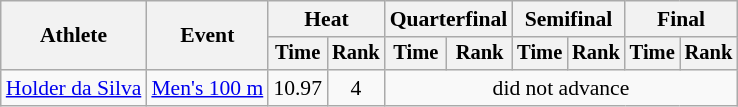<table class=wikitable style="font-size:90%">
<tr>
<th rowspan="2">Athlete</th>
<th rowspan="2">Event</th>
<th colspan="2">Heat</th>
<th colspan="2">Quarterfinal</th>
<th colspan="2">Semifinal</th>
<th colspan="2">Final</th>
</tr>
<tr style="font-size:95%">
<th>Time</th>
<th>Rank</th>
<th>Time</th>
<th>Rank</th>
<th>Time</th>
<th>Rank</th>
<th>Time</th>
<th>Rank</th>
</tr>
<tr align=center>
<td align=left><a href='#'>Holder da Silva</a></td>
<td align=left><a href='#'>Men's 100 m</a></td>
<td>10.97</td>
<td>4</td>
<td colspan=6>did not advance</td>
</tr>
</table>
